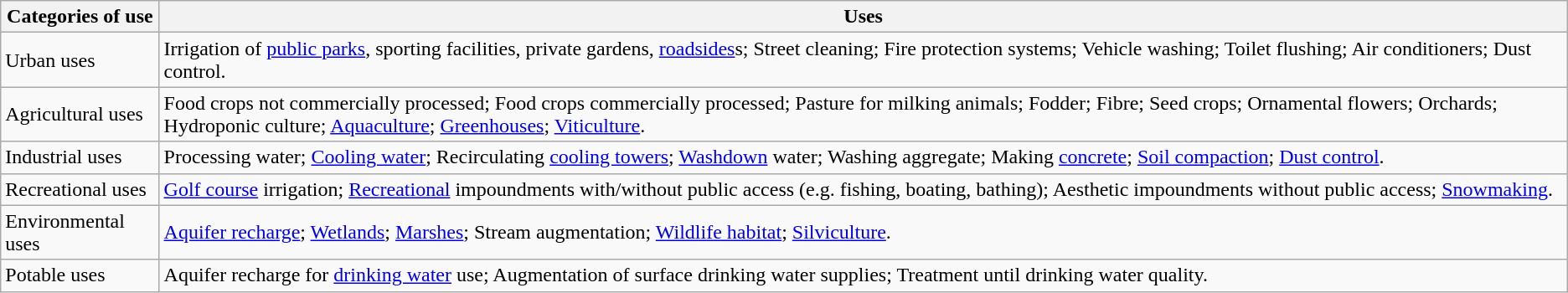<table class="wikitable">
<tr>
<th>Categories of use</th>
<th>Uses</th>
</tr>
<tr>
<td>Urban uses</td>
<td>Irrigation of <a href='#'>public parks</a>, sporting facilities, private gardens, <a href='#'>roadsides</a>s; Street cleaning; Fire protection systems; Vehicle washing; Toilet flushing; Air conditioners; Dust control.</td>
</tr>
<tr>
<td>Agricultural uses</td>
<td>Food crops not commercially processed; Food crops commercially processed; Pasture for milking animals; Fodder; Fibre; Seed crops; Ornamental flowers; Orchards; Hydroponic culture; <a href='#'>Aquaculture</a>; <a href='#'>Greenhouses</a>; <a href='#'>Viticulture</a>.</td>
</tr>
<tr>
<td>Industrial uses</td>
<td>Processing water; <a href='#'>Cooling water</a>; Recirculating <a href='#'>cooling towers</a>; <a href='#'>Washdown</a> water; Washing aggregate; Making <a href='#'>concrete</a>; <a href='#'>Soil compaction</a>; <a href='#'>Dust control</a>.</td>
</tr>
<tr>
<td>Recreational uses</td>
<td><a href='#'>Golf course</a> irrigation; <a href='#'>Recreational</a> impoundments with/without public access (e.g. fishing, boating, bathing); Aesthetic impoundments without public access; <a href='#'>Snowmaking</a>.</td>
</tr>
<tr>
<td>Environmental uses</td>
<td><a href='#'>Aquifer recharge</a>; <a href='#'>Wetlands</a>; <a href='#'>Marshes</a>; Stream augmentation; <a href='#'>Wildlife habitat</a>; <a href='#'>Silviculture</a>.</td>
</tr>
<tr>
<td>Potable uses</td>
<td>Aquifer recharge for <a href='#'>drinking water</a> use; Augmentation of surface drinking water supplies; Treatment until drinking water quality.</td>
</tr>
</table>
